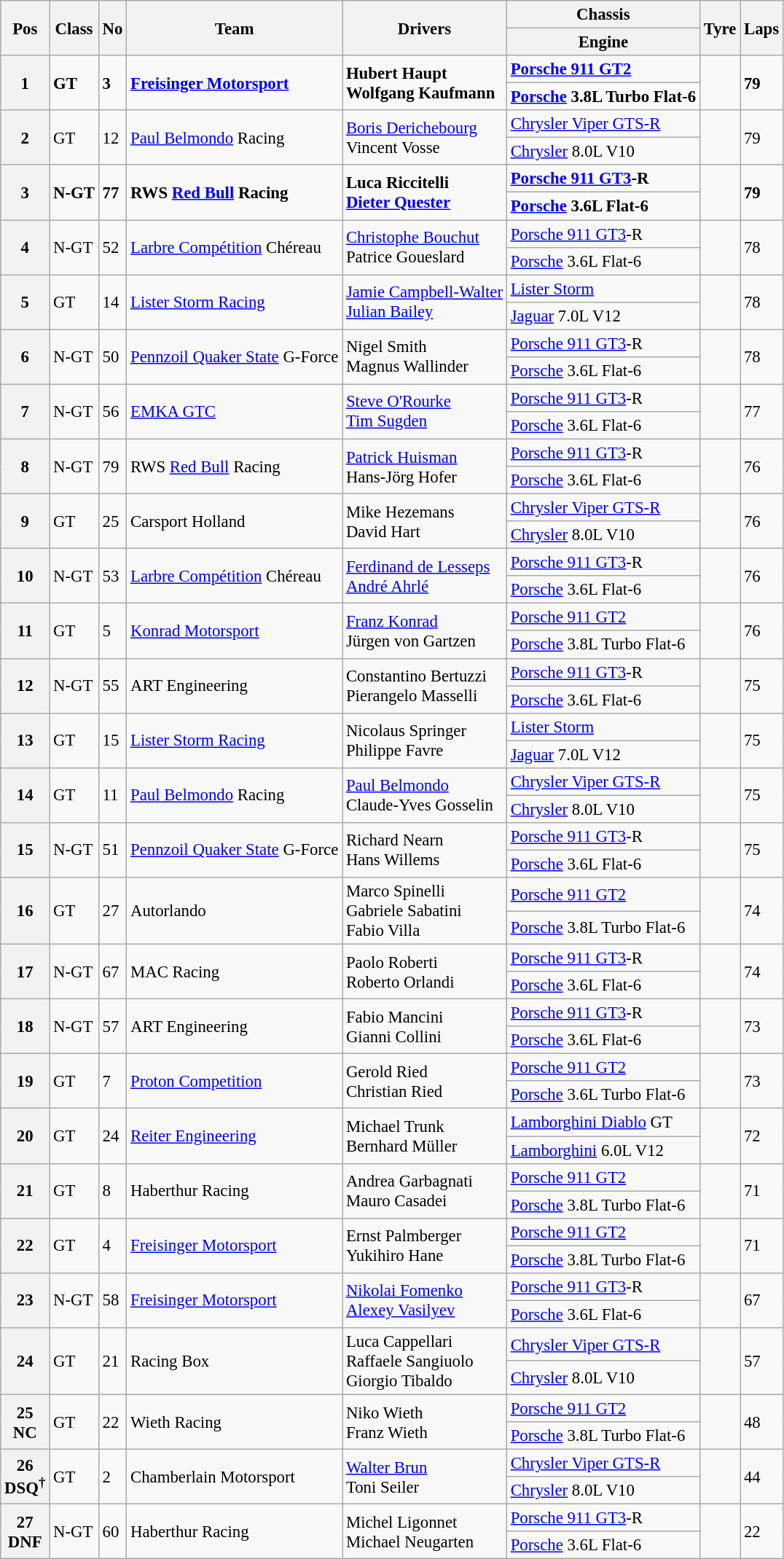<table class="wikitable" style="font-size: 95%;">
<tr>
<th rowspan=2>Pos</th>
<th rowspan=2>Class</th>
<th rowspan=2>No</th>
<th rowspan=2>Team</th>
<th rowspan=2>Drivers</th>
<th>Chassis</th>
<th rowspan=2>Tyre</th>
<th rowspan=2>Laps</th>
</tr>
<tr>
<th>Engine</th>
</tr>
<tr style="font-weight:bold">
<th rowspan=2>1</th>
<td rowspan=2>GT</td>
<td rowspan=2>3</td>
<td rowspan=2> <a href='#'>Freisinger Motorsport</a></td>
<td rowspan=2> Hubert Haupt<br> Wolfgang Kaufmann</td>
<td><a href='#'>Porsche 911 GT2</a></td>
<td rowspan=2></td>
<td rowspan=2>79</td>
</tr>
<tr style="font-weight:bold">
<td><a href='#'>Porsche</a> 3.8L Turbo Flat-6</td>
</tr>
<tr>
<th rowspan=2>2</th>
<td rowspan=2>GT</td>
<td rowspan=2>12</td>
<td rowspan=2> <a href='#'>Paul Belmondo</a> Racing</td>
<td rowspan=2> <a href='#'>Boris Derichebourg</a><br> Vincent Vosse</td>
<td><a href='#'>Chrysler Viper GTS-R</a></td>
<td rowspan=2></td>
<td rowspan=2>79</td>
</tr>
<tr>
<td><a href='#'>Chrysler</a> 8.0L V10</td>
</tr>
<tr style="font-weight:bold">
<th rowspan=2>3</th>
<td rowspan=2>N-GT</td>
<td rowspan=2>77</td>
<td rowspan=2> RWS <a href='#'>Red Bull</a> Racing</td>
<td rowspan=2> Luca Riccitelli<br> <a href='#'>Dieter Quester</a></td>
<td><a href='#'>Porsche 911 GT3</a>-R</td>
<td rowspan=2></td>
<td rowspan=2>79</td>
</tr>
<tr style="font-weight:bold">
<td><a href='#'>Porsche</a> 3.6L Flat-6</td>
</tr>
<tr>
<th rowspan=2>4</th>
<td rowspan=2>N-GT</td>
<td rowspan=2>52</td>
<td rowspan=2> <a href='#'>Larbre Compétition</a> Chéreau</td>
<td rowspan=2> <a href='#'>Christophe Bouchut</a><br> Patrice Goueslard</td>
<td><a href='#'>Porsche 911 GT3</a>-R</td>
<td rowspan=2></td>
<td rowspan=2>78</td>
</tr>
<tr>
<td><a href='#'>Porsche</a> 3.6L Flat-6</td>
</tr>
<tr>
<th rowspan=2>5</th>
<td rowspan=2>GT</td>
<td rowspan=2>14</td>
<td rowspan=2> <a href='#'>Lister Storm Racing</a></td>
<td rowspan=2> <a href='#'>Jamie Campbell-Walter</a><br> <a href='#'>Julian Bailey</a></td>
<td><a href='#'>Lister Storm</a></td>
<td rowspan=2></td>
<td rowspan=2>78</td>
</tr>
<tr>
<td><a href='#'>Jaguar</a> 7.0L V12</td>
</tr>
<tr>
<th rowspan=2>6</th>
<td rowspan=2>N-GT</td>
<td rowspan=2>50</td>
<td rowspan=2> <a href='#'>Pennzoil Quaker State</a> G-Force</td>
<td rowspan=2> Nigel Smith<br> Magnus Wallinder</td>
<td><a href='#'>Porsche 911 GT3</a>-R</td>
<td rowspan=2></td>
<td rowspan=2>78</td>
</tr>
<tr>
<td><a href='#'>Porsche</a> 3.6L Flat-6</td>
</tr>
<tr>
<th rowspan=2>7</th>
<td rowspan=2>N-GT</td>
<td rowspan=2>56</td>
<td rowspan=2> <a href='#'>EMKA GTC</a></td>
<td rowspan=2> <a href='#'>Steve O'Rourke</a><br> <a href='#'>Tim Sugden</a></td>
<td><a href='#'>Porsche 911 GT3</a>-R</td>
<td rowspan=2></td>
<td rowspan=2>77</td>
</tr>
<tr>
<td><a href='#'>Porsche</a> 3.6L Flat-6</td>
</tr>
<tr>
<th rowspan=2>8</th>
<td rowspan=2>N-GT</td>
<td rowspan=2>79</td>
<td rowspan=2> RWS <a href='#'>Red Bull</a> Racing</td>
<td rowspan=2> <a href='#'>Patrick Huisman</a><br> Hans-Jörg Hofer</td>
<td><a href='#'>Porsche 911 GT3</a>-R</td>
<td rowspan=2></td>
<td rowspan=2>76</td>
</tr>
<tr>
<td><a href='#'>Porsche</a> 3.6L Flat-6</td>
</tr>
<tr>
<th rowspan=2>9</th>
<td rowspan=2>GT</td>
<td rowspan=2>25</td>
<td rowspan=2> Carsport Holland</td>
<td rowspan=2> Mike Hezemans<br> David Hart</td>
<td><a href='#'>Chrysler Viper GTS-R</a></td>
<td rowspan=2></td>
<td rowspan=2>76</td>
</tr>
<tr>
<td><a href='#'>Chrysler</a> 8.0L V10</td>
</tr>
<tr>
<th rowspan=2>10</th>
<td rowspan=2>N-GT</td>
<td rowspan=2>53</td>
<td rowspan=2> <a href='#'>Larbre Compétition</a> Chéreau</td>
<td rowspan=2> <a href='#'>Ferdinand de Lesseps</a><br> <a href='#'>André Ahrlé</a></td>
<td><a href='#'>Porsche 911 GT3</a>-R</td>
<td rowspan=2></td>
<td rowspan=2>76</td>
</tr>
<tr>
<td><a href='#'>Porsche</a> 3.6L Flat-6</td>
</tr>
<tr>
<th rowspan=2>11</th>
<td rowspan=2>GT</td>
<td rowspan=2>5</td>
<td rowspan=2> <a href='#'>Konrad Motorsport</a></td>
<td rowspan=2> <a href='#'>Franz Konrad</a><br> Jürgen von Gartzen</td>
<td><a href='#'>Porsche 911 GT2</a></td>
<td rowspan=2></td>
<td rowspan=2>76</td>
</tr>
<tr>
<td><a href='#'>Porsche</a> 3.8L Turbo Flat-6</td>
</tr>
<tr>
<th rowspan=2>12</th>
<td rowspan=2>N-GT</td>
<td rowspan=2>55</td>
<td rowspan=2> ART Engineering</td>
<td rowspan=2> Constantino Bertuzzi<br> Pierangelo Masselli</td>
<td><a href='#'>Porsche 911 GT3</a>-R</td>
<td rowspan=2></td>
<td rowspan=2>75</td>
</tr>
<tr>
<td><a href='#'>Porsche</a> 3.6L Flat-6</td>
</tr>
<tr>
<th rowspan=2>13</th>
<td rowspan=2>GT</td>
<td rowspan=2>15</td>
<td rowspan=2> <a href='#'>Lister Storm Racing</a></td>
<td rowspan=2> Nicolaus Springer<br> Philippe Favre</td>
<td><a href='#'>Lister Storm</a></td>
<td rowspan=2></td>
<td rowspan=2>75</td>
</tr>
<tr>
<td><a href='#'>Jaguar</a> 7.0L V12</td>
</tr>
<tr>
<th rowspan=2>14</th>
<td rowspan=2>GT</td>
<td rowspan=2>11</td>
<td rowspan=2> <a href='#'>Paul Belmondo</a> Racing</td>
<td rowspan=2> <a href='#'>Paul Belmondo</a><br> Claude-Yves Gosselin</td>
<td><a href='#'>Chrysler Viper GTS-R</a></td>
<td rowspan=2></td>
<td rowspan=2>75</td>
</tr>
<tr>
<td><a href='#'>Chrysler</a> 8.0L V10</td>
</tr>
<tr>
<th rowspan=2>15</th>
<td rowspan=2>N-GT</td>
<td rowspan=2>51</td>
<td rowspan=2> <a href='#'>Pennzoil Quaker State</a> G-Force</td>
<td rowspan=2> Richard Nearn<br> Hans Willems</td>
<td><a href='#'>Porsche 911 GT3</a>-R</td>
<td rowspan=2></td>
<td rowspan=2>75</td>
</tr>
<tr>
<td><a href='#'>Porsche</a> 3.6L Flat-6</td>
</tr>
<tr>
<th rowspan=2>16</th>
<td rowspan=2>GT</td>
<td rowspan=2>27</td>
<td rowspan=2> Autorlando</td>
<td rowspan=2> Marco Spinelli<br> Gabriele Sabatini<br> Fabio Villa</td>
<td><a href='#'>Porsche 911 GT2</a></td>
<td rowspan=2></td>
<td rowspan=2>74</td>
</tr>
<tr>
<td><a href='#'>Porsche</a> 3.8L Turbo Flat-6</td>
</tr>
<tr>
<th rowspan=2>17</th>
<td rowspan=2>N-GT</td>
<td rowspan=2>67</td>
<td rowspan=2> MAC Racing</td>
<td rowspan=2> Paolo Roberti<br> Roberto Orlandi</td>
<td><a href='#'>Porsche 911 GT3</a>-R</td>
<td rowspan=2></td>
<td rowspan=2>74</td>
</tr>
<tr>
<td><a href='#'>Porsche</a> 3.6L Flat-6</td>
</tr>
<tr>
<th rowspan=2>18</th>
<td rowspan=2>N-GT</td>
<td rowspan=2>57</td>
<td rowspan=2> ART Engineering</td>
<td rowspan=2> Fabio Mancini<br> Gianni Collini</td>
<td><a href='#'>Porsche 911 GT3</a>-R</td>
<td rowspan=2></td>
<td rowspan=2>73</td>
</tr>
<tr>
<td><a href='#'>Porsche</a> 3.6L Flat-6</td>
</tr>
<tr>
<th rowspan=2>19</th>
<td rowspan=2>GT</td>
<td rowspan=2>7</td>
<td rowspan=2> <a href='#'>Proton Competition</a></td>
<td rowspan=2> Gerold Ried<br> Christian Ried</td>
<td><a href='#'>Porsche 911 GT2</a></td>
<td rowspan=2></td>
<td rowspan=2>73</td>
</tr>
<tr>
<td><a href='#'>Porsche</a> 3.6L Turbo Flat-6</td>
</tr>
<tr>
<th rowspan=2>20</th>
<td rowspan=2>GT</td>
<td rowspan=2>24</td>
<td rowspan=2> <a href='#'>Reiter Engineering</a></td>
<td rowspan=2> Michael Trunk<br> Bernhard Müller</td>
<td><a href='#'>Lamborghini Diablo</a> GT</td>
<td rowspan=2></td>
<td rowspan=2>72</td>
</tr>
<tr>
<td><a href='#'>Lamborghini</a> 6.0L V12</td>
</tr>
<tr>
<th rowspan=2>21</th>
<td rowspan=2>GT</td>
<td rowspan=2>8</td>
<td rowspan=2> Haberthur Racing</td>
<td rowspan=2> Andrea Garbagnati<br> Mauro Casadei</td>
<td><a href='#'>Porsche 911 GT2</a></td>
<td rowspan=2></td>
<td rowspan=2>71</td>
</tr>
<tr>
<td><a href='#'>Porsche</a> 3.8L Turbo Flat-6</td>
</tr>
<tr>
<th rowspan=2>22</th>
<td rowspan=2>GT</td>
<td rowspan=2>4</td>
<td rowspan=2> <a href='#'>Freisinger Motorsport</a></td>
<td rowspan=2> Ernst Palmberger<br> Yukihiro Hane</td>
<td><a href='#'>Porsche 911 GT2</a></td>
<td rowspan=2></td>
<td rowspan=2>71</td>
</tr>
<tr>
<td><a href='#'>Porsche</a> 3.8L Turbo Flat-6</td>
</tr>
<tr>
<th rowspan=2>23</th>
<td rowspan=2>N-GT</td>
<td rowspan=2>58</td>
<td rowspan=2> <a href='#'>Freisinger Motorsport</a></td>
<td rowspan=2> <a href='#'>Nikolai Fomenko</a><br> <a href='#'>Alexey Vasilyev</a></td>
<td><a href='#'>Porsche 911 GT3</a>-R</td>
<td rowspan=2></td>
<td rowspan=2>67</td>
</tr>
<tr>
<td><a href='#'>Porsche</a> 3.6L Flat-6</td>
</tr>
<tr>
<th rowspan=2>24</th>
<td rowspan=2>GT</td>
<td rowspan=2>21</td>
<td rowspan=2> Racing Box</td>
<td rowspan=2> Luca Cappellari<br> Raffaele Sangiuolo<br> Giorgio Tibaldo</td>
<td><a href='#'>Chrysler Viper GTS-R</a></td>
<td rowspan=2></td>
<td rowspan=2>57</td>
</tr>
<tr>
<td><a href='#'>Chrysler</a> 8.0L V10</td>
</tr>
<tr>
<th rowspan=2>25<br>NC</th>
<td rowspan=2>GT</td>
<td rowspan=2>22</td>
<td rowspan=2> Wieth Racing</td>
<td rowspan=2> Niko Wieth<br> Franz Wieth</td>
<td><a href='#'>Porsche 911 GT2</a></td>
<td rowspan=2></td>
<td rowspan=2>48</td>
</tr>
<tr>
<td><a href='#'>Porsche</a> 3.8L Turbo Flat-6</td>
</tr>
<tr>
<th rowspan=2>26<br>DSQ<sup>†</sup></th>
<td rowspan=2>GT</td>
<td rowspan=2>2</td>
<td rowspan=2> Chamberlain Motorsport</td>
<td rowspan=2> <a href='#'>Walter Brun</a><br> Toni Seiler</td>
<td><a href='#'>Chrysler Viper GTS-R</a></td>
<td rowspan=2></td>
<td rowspan=2>44</td>
</tr>
<tr>
<td><a href='#'>Chrysler</a> 8.0L V10</td>
</tr>
<tr>
<th rowspan=2>27<br>DNF</th>
<td rowspan=2>N-GT</td>
<td rowspan=2>60</td>
<td rowspan=2> Haberthur Racing</td>
<td rowspan=2> Michel Ligonnet<br> Michael Neugarten</td>
<td><a href='#'>Porsche 911 GT3</a>-R</td>
<td rowspan=2></td>
<td rowspan=2>22</td>
</tr>
<tr>
<td><a href='#'>Porsche</a> 3.6L Flat-6</td>
</tr>
</table>
